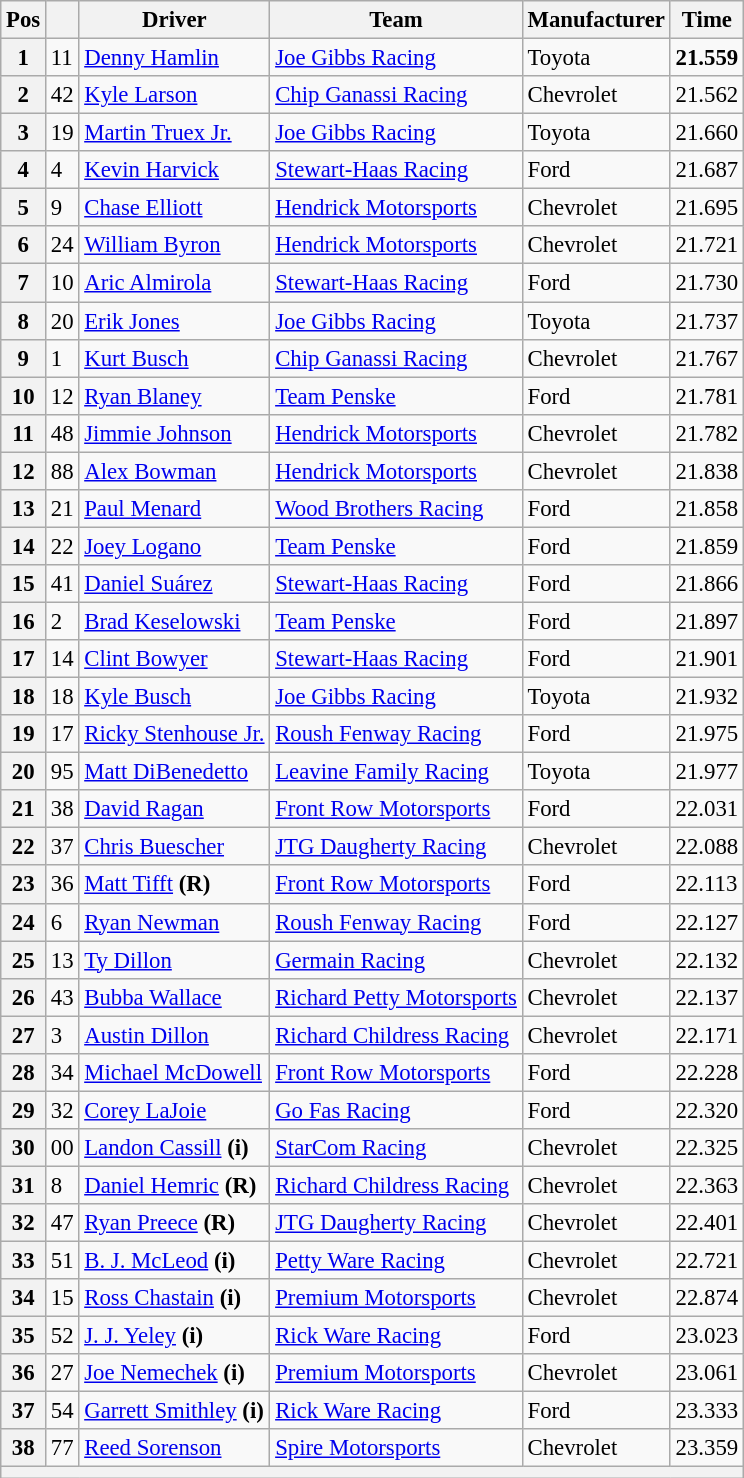<table class="wikitable" style="font-size:95%">
<tr>
<th>Pos</th>
<th></th>
<th>Driver</th>
<th>Team</th>
<th>Manufacturer</th>
<th>Time</th>
</tr>
<tr>
<th>1</th>
<td>11</td>
<td><a href='#'>Denny Hamlin</a></td>
<td><a href='#'>Joe Gibbs Racing</a></td>
<td>Toyota</td>
<td><strong>21.559</strong></td>
</tr>
<tr>
<th>2</th>
<td>42</td>
<td><a href='#'>Kyle Larson</a></td>
<td><a href='#'>Chip Ganassi Racing</a></td>
<td>Chevrolet</td>
<td>21.562</td>
</tr>
<tr>
<th>3</th>
<td>19</td>
<td><a href='#'>Martin Truex Jr.</a></td>
<td><a href='#'>Joe Gibbs Racing</a></td>
<td>Toyota</td>
<td>21.660</td>
</tr>
<tr>
<th>4</th>
<td>4</td>
<td><a href='#'>Kevin Harvick</a></td>
<td><a href='#'>Stewart-Haas Racing</a></td>
<td>Ford</td>
<td>21.687</td>
</tr>
<tr>
<th>5</th>
<td>9</td>
<td><a href='#'>Chase Elliott</a></td>
<td><a href='#'>Hendrick Motorsports</a></td>
<td>Chevrolet</td>
<td>21.695</td>
</tr>
<tr>
<th>6</th>
<td>24</td>
<td><a href='#'>William Byron</a></td>
<td><a href='#'>Hendrick Motorsports</a></td>
<td>Chevrolet</td>
<td>21.721</td>
</tr>
<tr>
<th>7</th>
<td>10</td>
<td><a href='#'>Aric Almirola</a></td>
<td><a href='#'>Stewart-Haas Racing</a></td>
<td>Ford</td>
<td>21.730</td>
</tr>
<tr>
<th>8</th>
<td>20</td>
<td><a href='#'>Erik Jones</a></td>
<td><a href='#'>Joe Gibbs Racing</a></td>
<td>Toyota</td>
<td>21.737</td>
</tr>
<tr>
<th>9</th>
<td>1</td>
<td><a href='#'>Kurt Busch</a></td>
<td><a href='#'>Chip Ganassi Racing</a></td>
<td>Chevrolet</td>
<td>21.767</td>
</tr>
<tr>
<th>10</th>
<td>12</td>
<td><a href='#'>Ryan Blaney</a></td>
<td><a href='#'>Team Penske</a></td>
<td>Ford</td>
<td>21.781</td>
</tr>
<tr>
<th>11</th>
<td>48</td>
<td><a href='#'>Jimmie Johnson</a></td>
<td><a href='#'>Hendrick Motorsports</a></td>
<td>Chevrolet</td>
<td>21.782</td>
</tr>
<tr>
<th>12</th>
<td>88</td>
<td><a href='#'>Alex Bowman</a></td>
<td><a href='#'>Hendrick Motorsports</a></td>
<td>Chevrolet</td>
<td>21.838</td>
</tr>
<tr>
<th>13</th>
<td>21</td>
<td><a href='#'>Paul Menard</a></td>
<td><a href='#'>Wood Brothers Racing</a></td>
<td>Ford</td>
<td>21.858</td>
</tr>
<tr>
<th>14</th>
<td>22</td>
<td><a href='#'>Joey Logano</a></td>
<td><a href='#'>Team Penske</a></td>
<td>Ford</td>
<td>21.859</td>
</tr>
<tr>
<th>15</th>
<td>41</td>
<td><a href='#'>Daniel Suárez</a></td>
<td><a href='#'>Stewart-Haas Racing</a></td>
<td>Ford</td>
<td>21.866</td>
</tr>
<tr>
<th>16</th>
<td>2</td>
<td><a href='#'>Brad Keselowski</a></td>
<td><a href='#'>Team Penske</a></td>
<td>Ford</td>
<td>21.897</td>
</tr>
<tr>
<th>17</th>
<td>14</td>
<td><a href='#'>Clint Bowyer</a></td>
<td><a href='#'>Stewart-Haas Racing</a></td>
<td>Ford</td>
<td>21.901</td>
</tr>
<tr>
<th>18</th>
<td>18</td>
<td><a href='#'>Kyle Busch</a></td>
<td><a href='#'>Joe Gibbs Racing</a></td>
<td>Toyota</td>
<td>21.932</td>
</tr>
<tr>
<th>19</th>
<td>17</td>
<td><a href='#'>Ricky Stenhouse Jr.</a></td>
<td><a href='#'>Roush Fenway Racing</a></td>
<td>Ford</td>
<td>21.975</td>
</tr>
<tr>
<th>20</th>
<td>95</td>
<td><a href='#'>Matt DiBenedetto</a></td>
<td><a href='#'>Leavine Family Racing</a></td>
<td>Toyota</td>
<td>21.977</td>
</tr>
<tr>
<th>21</th>
<td>38</td>
<td><a href='#'>David Ragan</a></td>
<td><a href='#'>Front Row Motorsports</a></td>
<td>Ford</td>
<td>22.031</td>
</tr>
<tr>
<th>22</th>
<td>37</td>
<td><a href='#'>Chris Buescher</a></td>
<td><a href='#'>JTG Daugherty Racing</a></td>
<td>Chevrolet</td>
<td>22.088</td>
</tr>
<tr>
<th>23</th>
<td>36</td>
<td><a href='#'>Matt Tifft</a> <strong>(R)</strong></td>
<td><a href='#'>Front Row Motorsports</a></td>
<td>Ford</td>
<td>22.113</td>
</tr>
<tr>
<th>24</th>
<td>6</td>
<td><a href='#'>Ryan Newman</a></td>
<td><a href='#'>Roush Fenway Racing</a></td>
<td>Ford</td>
<td>22.127</td>
</tr>
<tr>
<th>25</th>
<td>13</td>
<td><a href='#'>Ty Dillon</a></td>
<td><a href='#'>Germain Racing</a></td>
<td>Chevrolet</td>
<td>22.132</td>
</tr>
<tr>
<th>26</th>
<td>43</td>
<td><a href='#'>Bubba Wallace</a></td>
<td><a href='#'>Richard Petty Motorsports</a></td>
<td>Chevrolet</td>
<td>22.137</td>
</tr>
<tr>
<th>27</th>
<td>3</td>
<td><a href='#'>Austin Dillon</a></td>
<td><a href='#'>Richard Childress Racing</a></td>
<td>Chevrolet</td>
<td>22.171</td>
</tr>
<tr>
<th>28</th>
<td>34</td>
<td><a href='#'>Michael McDowell</a></td>
<td><a href='#'>Front Row Motorsports</a></td>
<td>Ford</td>
<td>22.228</td>
</tr>
<tr>
<th>29</th>
<td>32</td>
<td><a href='#'>Corey LaJoie</a></td>
<td><a href='#'>Go Fas Racing</a></td>
<td>Ford</td>
<td>22.320</td>
</tr>
<tr>
<th>30</th>
<td>00</td>
<td><a href='#'>Landon Cassill</a> <strong>(i)</strong></td>
<td><a href='#'>StarCom Racing</a></td>
<td>Chevrolet</td>
<td>22.325</td>
</tr>
<tr>
<th>31</th>
<td>8</td>
<td><a href='#'>Daniel Hemric</a> <strong>(R)</strong></td>
<td><a href='#'>Richard Childress Racing</a></td>
<td>Chevrolet</td>
<td>22.363</td>
</tr>
<tr>
<th>32</th>
<td>47</td>
<td><a href='#'>Ryan Preece</a> <strong>(R)</strong></td>
<td><a href='#'>JTG Daugherty Racing</a></td>
<td>Chevrolet</td>
<td>22.401</td>
</tr>
<tr>
<th>33</th>
<td>51</td>
<td><a href='#'>B. J. McLeod</a> <strong>(i)</strong></td>
<td><a href='#'>Petty Ware Racing</a></td>
<td>Chevrolet</td>
<td>22.721</td>
</tr>
<tr>
<th>34</th>
<td>15</td>
<td><a href='#'>Ross Chastain</a> <strong>(i)</strong></td>
<td><a href='#'>Premium Motorsports</a></td>
<td>Chevrolet</td>
<td>22.874</td>
</tr>
<tr>
<th>35</th>
<td>52</td>
<td><a href='#'>J. J. Yeley</a> <strong>(i)</strong></td>
<td><a href='#'>Rick Ware Racing</a></td>
<td>Ford</td>
<td>23.023</td>
</tr>
<tr>
<th>36</th>
<td>27</td>
<td><a href='#'>Joe Nemechek</a> <strong>(i)</strong></td>
<td><a href='#'>Premium Motorsports</a></td>
<td>Chevrolet</td>
<td>23.061</td>
</tr>
<tr>
<th>37</th>
<td>54</td>
<td><a href='#'>Garrett Smithley</a> <strong>(i)</strong></td>
<td><a href='#'>Rick Ware Racing</a></td>
<td>Ford</td>
<td>23.333</td>
</tr>
<tr>
<th>38</th>
<td>77</td>
<td><a href='#'>Reed Sorenson</a></td>
<td><a href='#'>Spire Motorsports</a></td>
<td>Chevrolet</td>
<td>23.359</td>
</tr>
<tr>
<th colspan="6"></th>
</tr>
</table>
